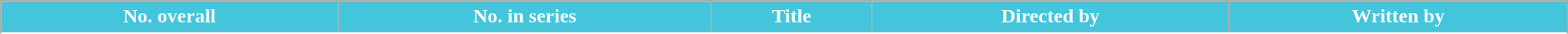<table class="wikitable plainrowheaders" style="width:100%;">
<tr style="color:white">
<th style="background: #43C6DB;">No. overall</th>
<th style="background: #43C6DB;">No. in series</th>
<th style="background: #43C6DB;">Title</th>
<th style="background: #43C6DB;">Directed by</th>
<th style="background: #43C6DB;">Written by</th>
</tr>
<tr>
</tr>
<tr>
</tr>
<tr>
</tr>
<tr>
</tr>
<tr>
</tr>
<tr>
</tr>
<tr>
</tr>
<tr>
</tr>
<tr>
</tr>
<tr>
</tr>
<tr>
</tr>
<tr>
</tr>
<tr>
</tr>
<tr>
</tr>
</table>
